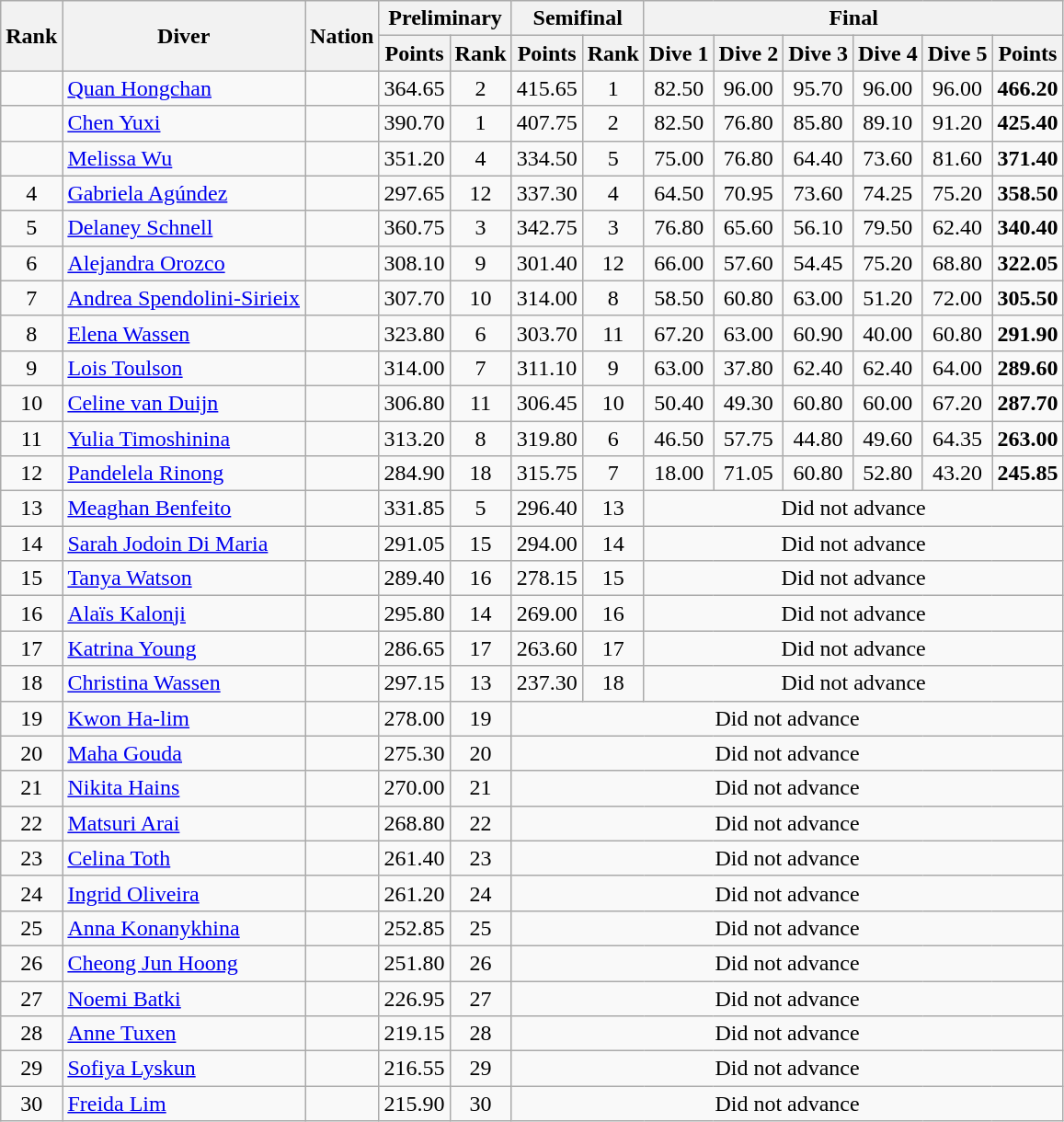<table class="wikitable sortable" style="text-align:center">
<tr>
<th rowspan=2 data-sort-type=number>Rank</th>
<th rowspan=2>Diver</th>
<th rowspan=2>Nation</th>
<th colspan=2>Preliminary</th>
<th colspan=2>Semifinal</th>
<th colspan=6>Final</th>
</tr>
<tr>
<th>Points</th>
<th>Rank</th>
<th>Points</th>
<th>Rank</th>
<th>Dive 1</th>
<th>Dive 2</th>
<th>Dive 3</th>
<th>Dive 4</th>
<th>Dive 5</th>
<th>Points</th>
</tr>
<tr>
<td></td>
<td align=left><a href='#'>Quan Hongchan</a></td>
<td align=left></td>
<td>364.65</td>
<td>2</td>
<td>415.65</td>
<td>1</td>
<td>82.50</td>
<td>96.00</td>
<td>95.70</td>
<td>96.00</td>
<td>96.00</td>
<td><strong>466.20</strong></td>
</tr>
<tr>
<td></td>
<td align=left><a href='#'>Chen Yuxi</a></td>
<td align=left></td>
<td>390.70</td>
<td>1</td>
<td>407.75</td>
<td>2</td>
<td>82.50</td>
<td>76.80</td>
<td>85.80</td>
<td>89.10</td>
<td>91.20</td>
<td><strong>425.40</strong></td>
</tr>
<tr>
<td></td>
<td align=left><a href='#'>Melissa Wu</a></td>
<td align=left></td>
<td>351.20</td>
<td>4</td>
<td>334.50</td>
<td>5</td>
<td>75.00</td>
<td>76.80</td>
<td>64.40</td>
<td>73.60</td>
<td>81.60</td>
<td><strong>371.40</strong></td>
</tr>
<tr>
<td>4</td>
<td align=left><a href='#'>Gabriela Agúndez</a></td>
<td align=left></td>
<td>297.65</td>
<td>12</td>
<td>337.30</td>
<td>4</td>
<td>64.50</td>
<td>70.95</td>
<td>73.60</td>
<td>74.25</td>
<td>75.20</td>
<td><strong>358.50</strong></td>
</tr>
<tr>
<td>5</td>
<td align=left><a href='#'>Delaney Schnell</a></td>
<td align=left></td>
<td>360.75</td>
<td>3</td>
<td>342.75</td>
<td>3</td>
<td>76.80</td>
<td>65.60</td>
<td>56.10</td>
<td>79.50</td>
<td>62.40</td>
<td><strong>340.40</strong></td>
</tr>
<tr>
<td>6</td>
<td align=left><a href='#'>Alejandra Orozco</a></td>
<td align=left></td>
<td>308.10</td>
<td>9</td>
<td>301.40</td>
<td>12</td>
<td>66.00</td>
<td>57.60</td>
<td>54.45</td>
<td>75.20</td>
<td>68.80</td>
<td><strong>322.05</strong></td>
</tr>
<tr>
<td>7</td>
<td align=left><a href='#'>Andrea Spendolini-Sirieix</a></td>
<td align=left></td>
<td>307.70</td>
<td>10</td>
<td>314.00</td>
<td>8</td>
<td>58.50</td>
<td>60.80</td>
<td>63.00</td>
<td>51.20</td>
<td>72.00</td>
<td><strong>305.50</strong></td>
</tr>
<tr>
<td>8</td>
<td align=left><a href='#'>Elena Wassen</a></td>
<td align=left></td>
<td>323.80</td>
<td>6</td>
<td>303.70</td>
<td>11</td>
<td>67.20</td>
<td>63.00</td>
<td>60.90</td>
<td>40.00</td>
<td>60.80</td>
<td><strong>291.90</strong></td>
</tr>
<tr>
<td>9</td>
<td align=left><a href='#'>Lois Toulson</a></td>
<td align=left></td>
<td>314.00</td>
<td>7</td>
<td>311.10</td>
<td>9</td>
<td>63.00</td>
<td>37.80</td>
<td>62.40</td>
<td>62.40</td>
<td>64.00</td>
<td><strong>289.60</strong></td>
</tr>
<tr>
<td>10</td>
<td align=left><a href='#'>Celine van Duijn</a></td>
<td align=left></td>
<td>306.80</td>
<td>11</td>
<td>306.45</td>
<td>10</td>
<td>50.40</td>
<td>49.30</td>
<td>60.80</td>
<td>60.00</td>
<td>67.20</td>
<td><strong>287.70</strong></td>
</tr>
<tr>
<td>11</td>
<td align=left><a href='#'>Yulia Timoshinina</a></td>
<td align=left></td>
<td>313.20</td>
<td>8</td>
<td>319.80</td>
<td>6</td>
<td>46.50</td>
<td>57.75</td>
<td>44.80</td>
<td>49.60</td>
<td>64.35</td>
<td><strong>263.00</strong></td>
</tr>
<tr>
<td>12</td>
<td align=left><a href='#'>Pandelela Rinong</a></td>
<td align=left></td>
<td>284.90</td>
<td>18</td>
<td>315.75</td>
<td>7</td>
<td>18.00</td>
<td>71.05</td>
<td>60.80</td>
<td>52.80</td>
<td>43.20</td>
<td><strong>245.85</strong></td>
</tr>
<tr>
<td>13</td>
<td align=left><a href='#'>Meaghan Benfeito</a></td>
<td align=left></td>
<td>331.85</td>
<td>5</td>
<td>296.40</td>
<td>13</td>
<td colspan="6">Did not advance</td>
</tr>
<tr>
<td>14</td>
<td align=left><a href='#'>Sarah Jodoin Di Maria</a></td>
<td align=left></td>
<td>291.05</td>
<td>15</td>
<td>294.00</td>
<td>14</td>
<td colspan="6">Did not advance</td>
</tr>
<tr>
<td>15</td>
<td align=left><a href='#'>Tanya Watson</a></td>
<td align=left></td>
<td>289.40</td>
<td>16</td>
<td>278.15</td>
<td>15</td>
<td colspan="6">Did not advance</td>
</tr>
<tr>
<td>16</td>
<td align=left><a href='#'>Alaïs Kalonji</a></td>
<td align=left></td>
<td>295.80</td>
<td>14</td>
<td>269.00</td>
<td>16</td>
<td colspan="6">Did not advance</td>
</tr>
<tr>
<td>17</td>
<td align=left><a href='#'>Katrina Young</a></td>
<td align=left></td>
<td>286.65</td>
<td>17</td>
<td>263.60</td>
<td>17</td>
<td colspan="6">Did not advance</td>
</tr>
<tr>
<td>18</td>
<td align=left><a href='#'>Christina Wassen</a></td>
<td align=left></td>
<td>297.15</td>
<td>13</td>
<td>237.30</td>
<td>18</td>
<td colspan="6">Did not advance</td>
</tr>
<tr>
<td>19</td>
<td align=left><a href='#'>Kwon Ha-lim</a></td>
<td align=left></td>
<td>278.00</td>
<td>19</td>
<td colspan="8">Did not advance</td>
</tr>
<tr>
<td>20</td>
<td align=left><a href='#'>Maha Gouda</a></td>
<td align=left></td>
<td>275.30</td>
<td>20</td>
<td colspan="8">Did not advance</td>
</tr>
<tr>
<td>21</td>
<td align=left><a href='#'>Nikita Hains</a></td>
<td align=left></td>
<td>270.00</td>
<td>21</td>
<td colspan="8">Did not advance</td>
</tr>
<tr>
<td>22</td>
<td align=left><a href='#'>Matsuri Arai</a></td>
<td align=left></td>
<td>268.80</td>
<td>22</td>
<td colspan="8">Did not advance</td>
</tr>
<tr>
<td>23</td>
<td align=left><a href='#'>Celina Toth</a></td>
<td align=left></td>
<td>261.40</td>
<td>23</td>
<td colspan="8">Did not advance</td>
</tr>
<tr>
<td>24</td>
<td align=left><a href='#'>Ingrid Oliveira</a></td>
<td align=left></td>
<td>261.20</td>
<td>24</td>
<td colspan="8">Did not advance</td>
</tr>
<tr>
<td>25</td>
<td align=left><a href='#'>Anna Konanykhina</a></td>
<td align=left></td>
<td>252.85</td>
<td>25</td>
<td colspan="8">Did not advance</td>
</tr>
<tr>
<td>26</td>
<td align=left><a href='#'>Cheong Jun Hoong</a></td>
<td align=left></td>
<td>251.80</td>
<td>26</td>
<td colspan="8">Did not advance</td>
</tr>
<tr>
<td>27</td>
<td align=left><a href='#'>Noemi Batki</a></td>
<td align=left></td>
<td>226.95</td>
<td>27</td>
<td colspan="8">Did not advance</td>
</tr>
<tr>
<td>28</td>
<td align=left><a href='#'>Anne Tuxen</a></td>
<td align=left></td>
<td>219.15</td>
<td>28</td>
<td colspan="8">Did not advance</td>
</tr>
<tr>
<td>29</td>
<td align=left><a href='#'>Sofiya Lyskun</a></td>
<td align=left></td>
<td>216.55</td>
<td>29</td>
<td colspan="8">Did not advance</td>
</tr>
<tr>
<td>30</td>
<td align=left><a href='#'>Freida Lim</a></td>
<td align=left></td>
<td>215.90</td>
<td>30</td>
<td colspan="8">Did not advance</td>
</tr>
</table>
